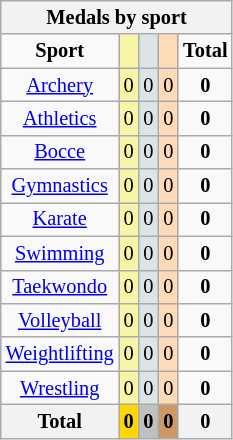<table class="wikitable" style="font-size:85%">
<tr style="background:#efefef;">
<th colspan=7><strong>Medals by sport</strong></th>
</tr>
<tr align=center>
<td><strong>Sport</strong></td>
<td bgcolor=#f7f6a8></td>
<td bgcolor=#dce5e5></td>
<td bgcolor=#ffdab9></td>
<td><strong>Total</strong></td>
</tr>
<tr align=center>
<td><a href='#'>Archery</a></td>
<td style="background:#F7F6A8;">0</td>
<td style="background:#DCE5E5;">0</td>
<td style="background:#FFDAB9;">0</td>
<td><strong>0</strong></td>
</tr>
<tr align=center>
<td><a href='#'>Athletics</a></td>
<td style="background:#F7F6A8;">0</td>
<td style="background:#DCE5E5;">0</td>
<td style="background:#FFDAB9;">0</td>
<td><strong>0</strong></td>
</tr>
<tr align=center>
<td><a href='#'>Bocce</a></td>
<td style="background:#F7F6A8;">0</td>
<td style="background:#DCE5E5;">0</td>
<td style="background:#FFDAB9;">0</td>
<td><strong>0</strong></td>
</tr>
<tr align=center>
<td><a href='#'>Gymnastics</a></td>
<td style="background:#F7F6A8;">0</td>
<td style="background:#DCE5E5;">0</td>
<td style="background:#FFDAB9;">0</td>
<td><strong>0</strong></td>
</tr>
<tr align=center>
<td><a href='#'>Karate</a></td>
<td style="background:#F7F6A8;">0</td>
<td style="background:#DCE5E5;">0</td>
<td style="background:#FFDAB9;">0</td>
<td><strong>0</strong></td>
</tr>
<tr align=center>
<td><a href='#'>Swimming</a></td>
<td style="background:#F7F6A8;">0</td>
<td style="background:#DCE5E5;">0</td>
<td style="background:#FFDAB9;">0</td>
<td><strong>0</strong></td>
</tr>
<tr align=center>
<td><a href='#'>Taekwondo</a></td>
<td style="background:#F7F6A8;">0</td>
<td style="background:#DCE5E5;">0</td>
<td style="background:#FFDAB9;">0</td>
<td><strong>0</strong></td>
</tr>
<tr align=center>
<td><a href='#'>Volleyball</a></td>
<td style="background:#F7F6A8;">0</td>
<td style="background:#DCE5E5;">0</td>
<td style="background:#FFDAB9;">0</td>
<td><strong>0</strong></td>
</tr>
<tr align=center>
<td><a href='#'>Weightlifting</a></td>
<td style="background:#F7F6A8;">0</td>
<td style="background:#DCE5E5;">0</td>
<td style="background:#FFDAB9;">0</td>
<td><strong>0</strong></td>
</tr>
<tr align=center>
<td><a href='#'>Wrestling</a></td>
<td style="background:#F7F6A8;">0</td>
<td style="background:#DCE5E5;">0</td>
<td style="background:#FFDAB9;">0</td>
<td><strong>0</strong></td>
</tr>
<tr align=center>
<th><strong>Total</strong></th>
<th style="background:gold;"><strong>0</strong></th>
<th style="background:silver;"><strong>0</strong></th>
<th style="background:#c96;"><strong>0</strong></th>
<th><strong>0</strong></th>
</tr>
</table>
